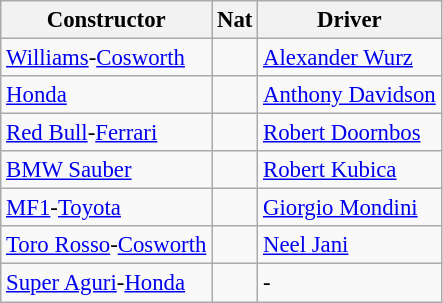<table class="wikitable" style="font-size: 95%">
<tr>
<th>Constructor</th>
<th>Nat</th>
<th>Driver</th>
</tr>
<tr>
<td><a href='#'>Williams</a>-<a href='#'>Cosworth</a></td>
<td></td>
<td><a href='#'>Alexander Wurz</a></td>
</tr>
<tr>
<td><a href='#'>Honda</a></td>
<td></td>
<td><a href='#'>Anthony Davidson</a></td>
</tr>
<tr>
<td><a href='#'>Red Bull</a>-<a href='#'>Ferrari</a></td>
<td></td>
<td><a href='#'>Robert Doornbos</a></td>
</tr>
<tr>
<td><a href='#'>BMW Sauber</a></td>
<td></td>
<td><a href='#'>Robert Kubica</a></td>
</tr>
<tr>
<td><a href='#'>MF1</a>-<a href='#'>Toyota</a></td>
<td></td>
<td><a href='#'>Giorgio Mondini</a></td>
</tr>
<tr>
<td><a href='#'>Toro Rosso</a>-<a href='#'>Cosworth</a></td>
<td></td>
<td><a href='#'>Neel Jani</a></td>
</tr>
<tr>
<td><a href='#'>Super Aguri</a>-<a href='#'>Honda</a></td>
<td></td>
<td>-</td>
</tr>
</table>
